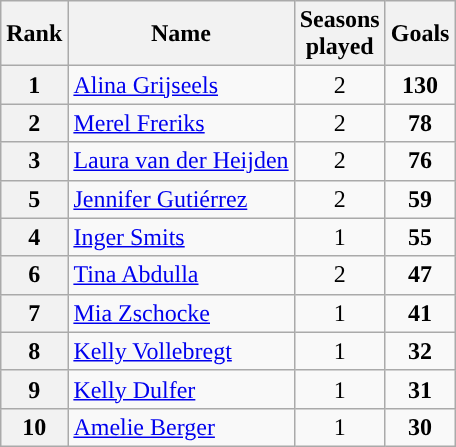<table class="wikitable" style="text-align: center">
<tr>
<th>Rank</th>
<th class="unsortable">Name</th>
<th>Seasons<br>played</th>
<th>Goals</th>
</tr>
<tr>
<th rowspan="1">1</th>
<td style="text-align: left;"> <a href='#'>Alina Grijseels</a></td>
<td>2</td>
<td><strong>130</strong></td>
</tr>
<tr>
<th rowspan="1">2</th>
<td style="text-align: left;"> <a href='#'>Merel Freriks</a></td>
<td>2</td>
<td><strong>78</strong></td>
</tr>
<tr>
<th rowspan="1">3</th>
<td style="text-align: left;"> <a href='#'>Laura van der Heijden</a></td>
<td>2</td>
<td><strong>76</strong></td>
</tr>
<tr>
<th rowspan="1">5</th>
<td style="text-align: left;"> <a href='#'>Jennifer Gutiérrez</a></td>
<td>2</td>
<td><strong>59</strong></td>
</tr>
<tr>
<th rowspan="1">4</th>
<td style="text-align: left;"> <a href='#'>Inger Smits</a></td>
<td>1</td>
<td><strong>55</strong></td>
</tr>
<tr>
<th rowspan="1">6</th>
<td style="text-align: left;"> <a href='#'>Tina Abdulla</a></td>
<td>2</td>
<td><strong>47</strong></td>
</tr>
<tr>
<th rowspan="1">7</th>
<td style="text-align: left;"> <a href='#'>Mia Zschocke</a></td>
<td>1</td>
<td><strong>41</strong></td>
</tr>
<tr>
<th rowspan="1">8</th>
<td style="text-align: left;"> <a href='#'>Kelly Vollebregt</a></td>
<td>1</td>
<td><strong>32</strong></td>
</tr>
<tr>
<th rowspan="1">9</th>
<td style="text-align: left;"> <a href='#'>Kelly Dulfer</a></td>
<td>1</td>
<td><strong>31</strong></td>
</tr>
<tr>
<th rowspan="1">10</th>
<td style="text-align: left;"> <a href='#'>Amelie Berger</a></td>
<td>1</td>
<td><strong>30</strong></td>
</tr>
</table>
